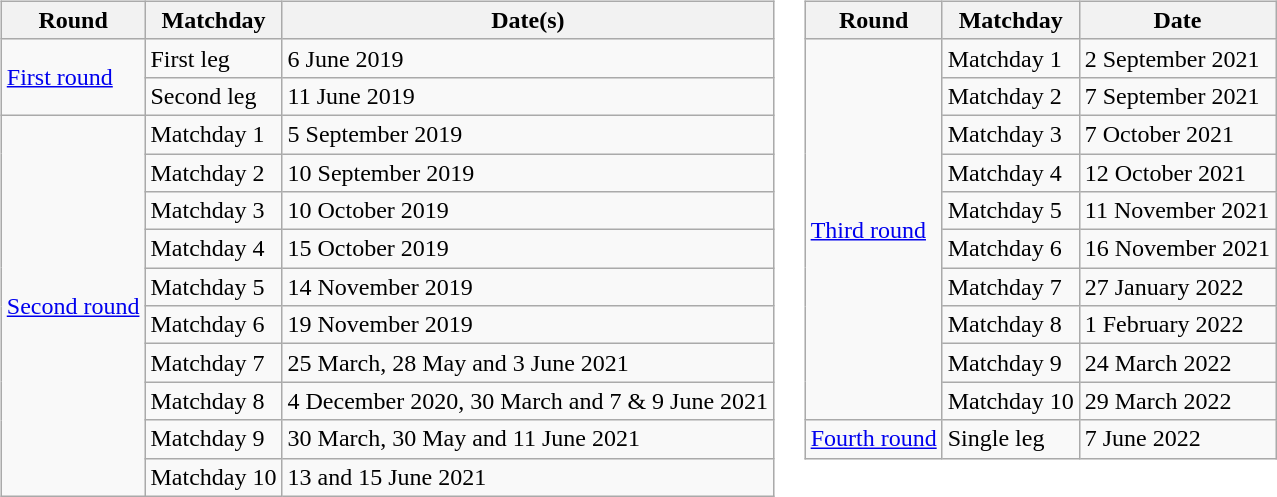<table>
<tr>
<td valign=top><br><table class="wikitable">
<tr>
<th>Round</th>
<th>Matchday</th>
<th>Date(s)</th>
</tr>
<tr>
<td rowspan=2><a href='#'>First round</a></td>
<td>First leg</td>
<td>6 June 2019</td>
</tr>
<tr>
<td>Second leg</td>
<td>11 June 2019</td>
</tr>
<tr>
<td rowspan=10><a href='#'>Second round</a></td>
<td>Matchday 1</td>
<td>5 September 2019</td>
</tr>
<tr>
<td>Matchday 2</td>
<td>10 September 2019</td>
</tr>
<tr>
<td>Matchday 3</td>
<td>10 October 2019</td>
</tr>
<tr>
<td>Matchday 4</td>
<td>15 October 2019</td>
</tr>
<tr>
<td>Matchday 5</td>
<td>14 November 2019</td>
</tr>
<tr>
<td>Matchday 6</td>
<td>19 November 2019</td>
</tr>
<tr>
<td>Matchday 7</td>
<td>25 March, 28 May and 3 June 2021</td>
</tr>
<tr>
<td>Matchday 8</td>
<td>4 December 2020, 30 March and 7 & 9 June 2021</td>
</tr>
<tr>
<td>Matchday 9</td>
<td>30 March, 30 May and 11 June 2021</td>
</tr>
<tr>
<td>Matchday 10</td>
<td>13 and 15 June 2021</td>
</tr>
</table>
</td>
<td valign=top><br><table class="wikitable">
<tr>
<th>Round</th>
<th>Matchday</th>
<th>Date</th>
</tr>
<tr>
<td rowspan=10><a href='#'>Third round</a></td>
<td>Matchday 1</td>
<td>2 September 2021</td>
</tr>
<tr>
<td>Matchday 2</td>
<td>7 September 2021</td>
</tr>
<tr>
<td>Matchday 3</td>
<td>7 October 2021</td>
</tr>
<tr>
<td>Matchday 4</td>
<td>12 October 2021</td>
</tr>
<tr>
<td>Matchday 5</td>
<td>11 November 2021</td>
</tr>
<tr>
<td>Matchday 6</td>
<td>16 November 2021</td>
</tr>
<tr>
<td>Matchday 7</td>
<td>27 January 2022</td>
</tr>
<tr>
<td>Matchday 8</td>
<td>1 February 2022</td>
</tr>
<tr>
<td>Matchday 9</td>
<td>24 March 2022</td>
</tr>
<tr>
<td>Matchday 10</td>
<td>29 March 2022</td>
</tr>
<tr>
<td><a href='#'>Fourth round</a></td>
<td>Single leg</td>
<td>7 June 2022</td>
</tr>
</table>
</td>
</tr>
</table>
